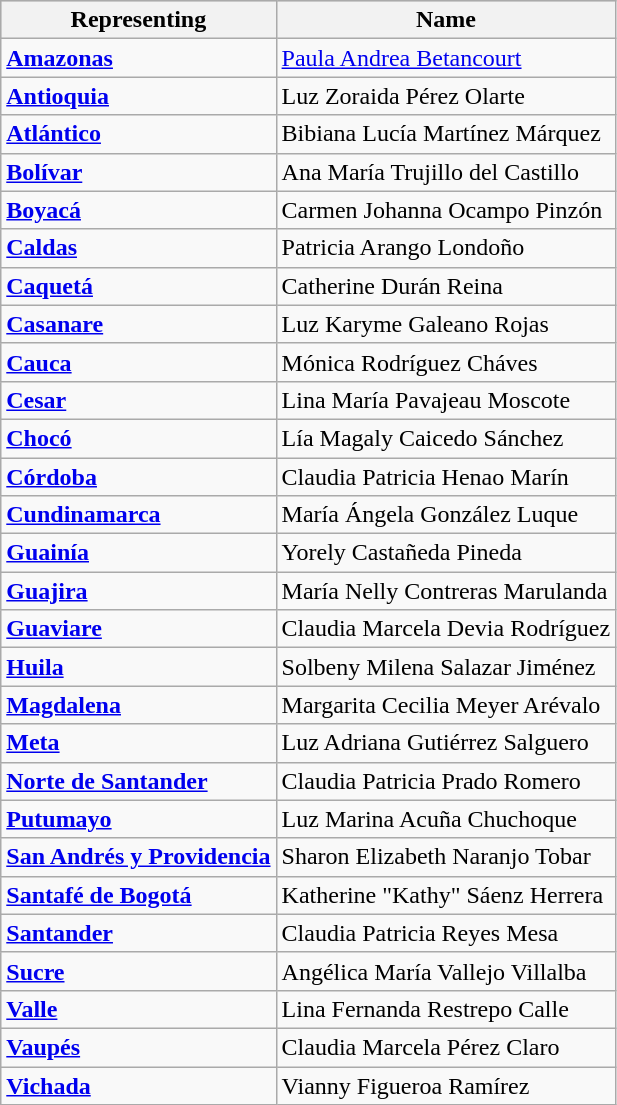<table class="sortable wikitable" style="font-size: 100%;">
<tr bgcolor="#CCCCCC">
<th>Representing</th>
<th>Name</th>
</tr>
<tr>
<td> <strong><a href='#'>Amazonas</a></strong></td>
<td><a href='#'>Paula Andrea Betancourt</a></td>
</tr>
<tr>
<td> <strong><a href='#'>Antioquia</a></strong></td>
<td>Luz Zoraida Pérez Olarte</td>
</tr>
<tr>
<td> <strong><a href='#'>Atlántico</a></strong></td>
<td>Bibiana Lucía Martínez Márquez</td>
</tr>
<tr>
<td> <strong><a href='#'>Bolívar</a></strong></td>
<td>Ana María Trujillo del Castillo</td>
</tr>
<tr>
<td> <strong><a href='#'>Boyacá</a></strong></td>
<td>Carmen Johanna Ocampo Pinzón</td>
</tr>
<tr>
<td> <strong><a href='#'>Caldas</a></strong></td>
<td>Patricia Arango Londoño</td>
</tr>
<tr>
<td> <strong><a href='#'>Caquetá</a></strong></td>
<td>Catherine Durán Reina</td>
</tr>
<tr>
<td> <strong><a href='#'>Casanare</a></strong></td>
<td>Luz Karyme Galeano Rojas</td>
</tr>
<tr>
<td> <strong><a href='#'>Cauca</a></strong></td>
<td>Mónica Rodríguez Cháves</td>
</tr>
<tr>
<td> <strong><a href='#'>Cesar</a></strong></td>
<td>Lina María Pavajeau Moscote</td>
</tr>
<tr>
<td> <strong><a href='#'>Chocó</a></strong></td>
<td>Lía Magaly Caicedo Sánchez</td>
</tr>
<tr>
<td> <strong><a href='#'>Córdoba</a></strong></td>
<td>Claudia Patricia Henao Marín</td>
</tr>
<tr>
<td> <strong><a href='#'>Cundinamarca</a></strong></td>
<td>María Ángela González Luque</td>
</tr>
<tr>
<td> <strong><a href='#'>Guainía</a></strong></td>
<td>Yorely Castañeda Pineda</td>
</tr>
<tr>
<td> <strong><a href='#'>Guajira</a></strong></td>
<td>María Nelly Contreras Marulanda</td>
</tr>
<tr>
<td> <strong><a href='#'>Guaviare</a></strong></td>
<td>Claudia Marcela Devia Rodríguez</td>
</tr>
<tr>
<td> <strong><a href='#'>Huila</a></strong></td>
<td>Solbeny Milena Salazar Jiménez</td>
</tr>
<tr>
<td> <strong><a href='#'>Magdalena</a></strong></td>
<td>Margarita Cecilia Meyer Arévalo</td>
</tr>
<tr>
<td> <strong><a href='#'>Meta</a></strong></td>
<td>Luz Adriana Gutiérrez Salguero</td>
</tr>
<tr>
<td> <strong><a href='#'>Norte de Santander</a></strong></td>
<td>Claudia Patricia Prado Romero</td>
</tr>
<tr>
<td> <strong><a href='#'>Putumayo</a></strong></td>
<td>Luz Marina Acuña Chuchoque</td>
</tr>
<tr>
<td> <strong><a href='#'>San Andrés y Providencia</a></strong></td>
<td>Sharon Elizabeth Naranjo Tobar</td>
</tr>
<tr>
<td> <strong><a href='#'>Santafé de Bogotá</a></strong></td>
<td>Katherine "Kathy" Sáenz Herrera</td>
</tr>
<tr>
<td> <strong><a href='#'>Santander</a></strong></td>
<td>Claudia Patricia Reyes Mesa</td>
</tr>
<tr>
<td> <strong><a href='#'>Sucre</a></strong></td>
<td>Angélica María Vallejo Villalba</td>
</tr>
<tr>
<td> <strong><a href='#'>Valle</a></strong></td>
<td>Lina Fernanda Restrepo Calle</td>
</tr>
<tr>
<td> <strong><a href='#'>Vaupés</a></strong></td>
<td>Claudia Marcela Pérez Claro</td>
</tr>
<tr>
<td> <strong><a href='#'>Vichada</a></strong></td>
<td>Vianny Figueroa Ramírez</td>
</tr>
</table>
